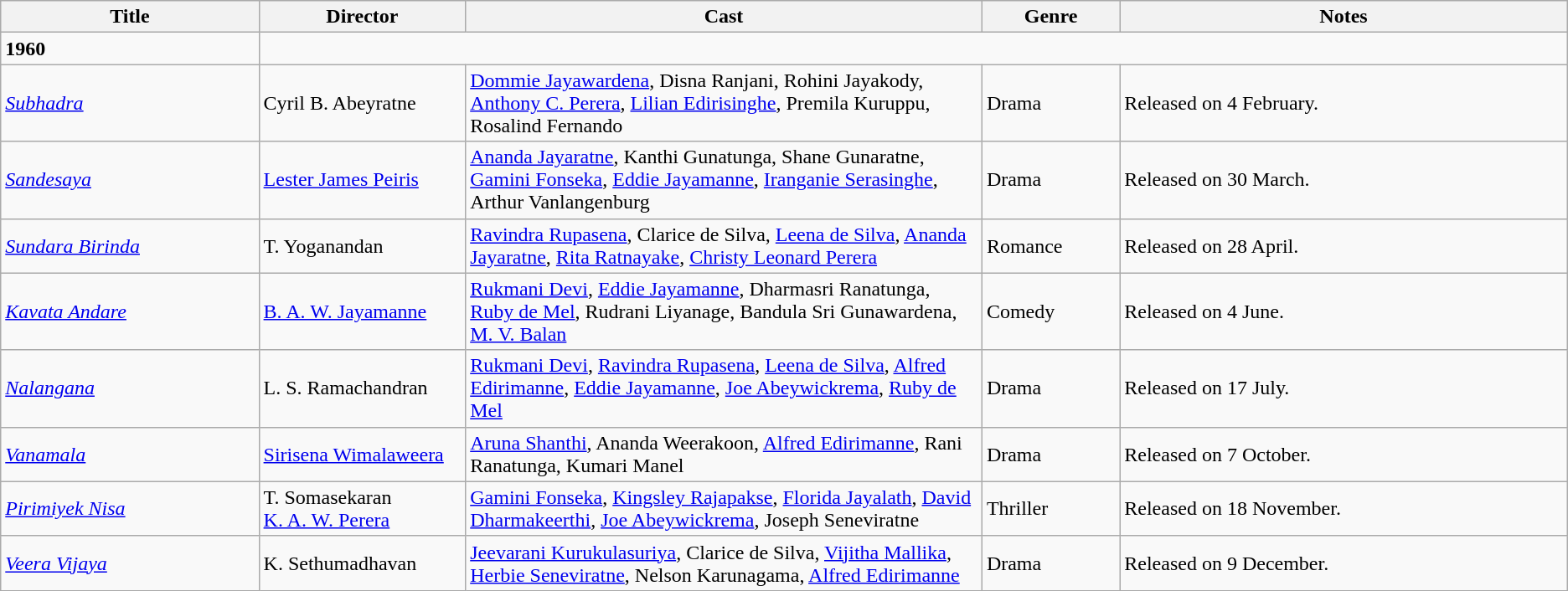<table class="wikitable">
<tr>
<th width=15%>Title</th>
<th width=12%>Director</th>
<th width=30%>Cast</th>
<th width=8%>Genre</th>
<th width=26%>Notes</th>
</tr>
<tr>
<td><strong>1960</strong></td>
</tr>
<tr>
<td><em><a href='#'>Subhadra</a></em></td>
<td>Cyril B. Abeyratne</td>
<td><a href='#'>Dommie Jayawardena</a>, Disna Ranjani, Rohini Jayakody, <a href='#'>Anthony C. Perera</a>, <a href='#'>Lilian Edirisinghe</a>, Premila Kuruppu, Rosalind Fernando</td>
<td>Drama</td>
<td>Released on 4 February.</td>
</tr>
<tr>
<td><em><a href='#'>Sandesaya</a></em></td>
<td><a href='#'>Lester James Peiris</a></td>
<td><a href='#'>Ananda Jayaratne</a>, Kanthi Gunatunga, Shane Gunaratne, <a href='#'>Gamini Fonseka</a>, <a href='#'>Eddie Jayamanne</a>, <a href='#'>Iranganie Serasinghe</a>, Arthur Vanlangenburg</td>
<td>Drama</td>
<td>Released on 30 March.</td>
</tr>
<tr>
<td><em><a href='#'>Sundara Birinda</a></em></td>
<td>T. Yoganandan</td>
<td><a href='#'>Ravindra Rupasena</a>, Clarice de Silva, <a href='#'>Leena de Silva</a>, <a href='#'>Ananda Jayaratne</a>, <a href='#'>Rita Ratnayake</a>, <a href='#'>Christy Leonard Perera</a></td>
<td>Romance</td>
<td>Released on 28 April.</td>
</tr>
<tr>
<td><em><a href='#'>Kavata Andare</a></em></td>
<td><a href='#'>B. A. W. Jayamanne</a></td>
<td><a href='#'>Rukmani Devi</a>, <a href='#'>Eddie Jayamanne</a>, Dharmasri Ranatunga, <a href='#'>Ruby de Mel</a>, Rudrani Liyanage, Bandula Sri Gunawardena, <a href='#'>M. V. Balan</a></td>
<td>Comedy</td>
<td>Released on 4 June.</td>
</tr>
<tr>
<td><em><a href='#'>Nalangana</a></em></td>
<td>L. S. Ramachandran</td>
<td><a href='#'>Rukmani Devi</a>, <a href='#'>Ravindra Rupasena</a>, <a href='#'>Leena de Silva</a>, <a href='#'>Alfred Edirimanne</a>, <a href='#'>Eddie Jayamanne</a>, <a href='#'>Joe Abeywickrema</a>, <a href='#'>Ruby de Mel</a></td>
<td>Drama</td>
<td>Released on 17 July.</td>
</tr>
<tr>
<td><em><a href='#'>Vanamala</a></em></td>
<td><a href='#'>Sirisena Wimalaweera</a></td>
<td><a href='#'>Aruna Shanthi</a>, Ananda Weerakoon, <a href='#'>Alfred Edirimanne</a>, Rani Ranatunga, Kumari Manel</td>
<td>Drama</td>
<td>Released on 7 October.</td>
</tr>
<tr>
<td><em><a href='#'>Pirimiyek Nisa</a></em></td>
<td>T. Somasekaran<br> <a href='#'>K. A. W. Perera</a></td>
<td><a href='#'>Gamini Fonseka</a>, <a href='#'>Kingsley Rajapakse</a>, <a href='#'>Florida Jayalath</a>, <a href='#'>David Dharmakeerthi</a>, <a href='#'>Joe Abeywickrema</a>, Joseph Seneviratne</td>
<td>Thriller</td>
<td>Released on 18 November.</td>
</tr>
<tr>
<td><em><a href='#'>Veera Vijaya</a></em></td>
<td>K. Sethumadhavan</td>
<td><a href='#'>Jeevarani Kurukulasuriya</a>, Clarice de Silva, <a href='#'>Vijitha Mallika</a>, <a href='#'>Herbie Seneviratne</a>, Nelson Karunagama, <a href='#'>Alfred Edirimanne</a></td>
<td>Drama</td>
<td>Released on 9 December.</td>
</tr>
</table>
